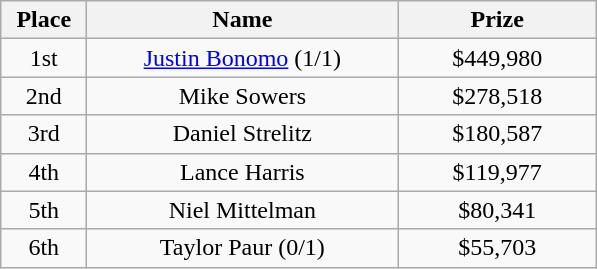<table class="wikitable">
<tr>
<th width="50">Place</th>
<th width="200">Name</th>
<th width="125">Prize</th>
</tr>
<tr>
<td align = "center">1st</td>
<td align = "center"><a href='#'>Justin Bonomo</a> (1/1)</td>
<td align = "center">$449,980</td>
</tr>
<tr>
<td align = "center">2nd</td>
<td align = "center">Mike Sowers</td>
<td align = "center">$278,518</td>
</tr>
<tr>
<td align = "center">3rd</td>
<td align = "center">Daniel Strelitz</td>
<td align = "center">$180,587</td>
</tr>
<tr>
<td align = "center">4th</td>
<td align = "center">Lance Harris</td>
<td align = "center">$119,977</td>
</tr>
<tr>
<td align = "center">5th</td>
<td align = "center">Niel Mittelman</td>
<td align = "center">$80,341</td>
</tr>
<tr>
<td align = "center">6th</td>
<td align = "center">Taylor Paur (0/1)</td>
<td align = "center">$55,703</td>
</tr>
</table>
